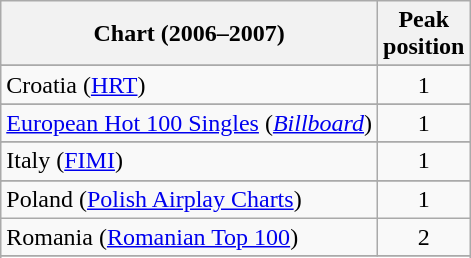<table class="wikitable sortable">
<tr>
<th>Chart (2006–2007)</th>
<th>Peak<br>position</th>
</tr>
<tr>
</tr>
<tr>
</tr>
<tr>
</tr>
<tr>
</tr>
<tr>
</tr>
<tr>
</tr>
<tr>
</tr>
<tr>
</tr>
<tr>
</tr>
<tr>
<td>Croatia (<a href='#'>HRT</a>)</td>
<td style="text-align:center;">1</td>
</tr>
<tr>
</tr>
<tr>
</tr>
<tr>
<td><a href='#'>European Hot 100 Singles</a> (<em><a href='#'>Billboard</a></em>)</td>
<td align="center">1</td>
</tr>
<tr>
</tr>
<tr>
</tr>
<tr>
</tr>
<tr>
</tr>
<tr>
</tr>
<tr>
<td>Italy (<a href='#'>FIMI</a>)</td>
<td align="center">1</td>
</tr>
<tr>
</tr>
<tr>
</tr>
<tr>
</tr>
<tr>
</tr>
<tr>
<td>Poland (<a href='#'>Polish Airplay Charts</a>)</td>
<td align="center">1</td>
</tr>
<tr>
<td>Romania (<a href='#'>Romanian Top 100</a>)</td>
<td align="center">2</td>
</tr>
<tr>
</tr>
<tr>
</tr>
<tr>
</tr>
<tr>
</tr>
<tr>
</tr>
<tr>
</tr>
<tr>
</tr>
<tr>
</tr>
<tr>
</tr>
</table>
